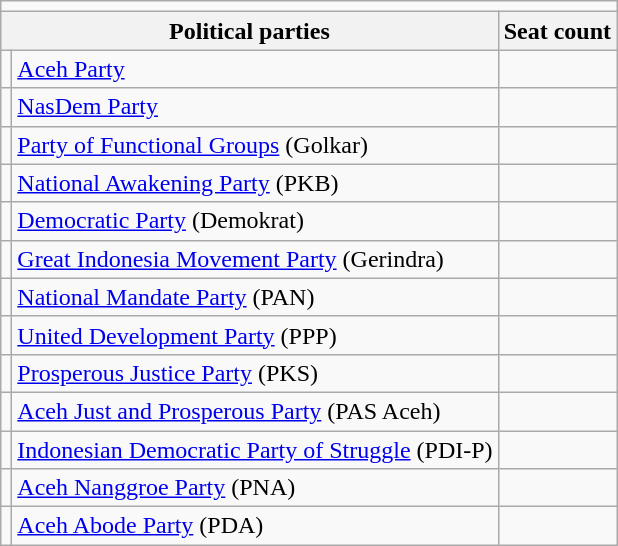<table class="wikitable">
<tr>
<td colspan="4"></td>
</tr>
<tr>
<th colspan="2">Political parties</th>
<th>Seat count</th>
</tr>
<tr>
<td bgcolor=></td>
<td><a href='#'>Aceh Party</a></td>
<td></td>
</tr>
<tr>
<td bgcolor=></td>
<td><a href='#'>NasDem Party</a></td>
<td></td>
</tr>
<tr>
<td bgcolor=></td>
<td><a href='#'>Party of Functional Groups</a> (Golkar)</td>
<td></td>
</tr>
<tr>
<td bgcolor=></td>
<td><a href='#'>National Awakening Party</a> (PKB)</td>
<td></td>
</tr>
<tr>
<td bgcolor=></td>
<td><a href='#'>Democratic Party</a> (Demokrat)</td>
<td></td>
</tr>
<tr>
<td bgcolor=></td>
<td><a href='#'>Great Indonesia Movement Party</a> (Gerindra)</td>
<td></td>
</tr>
<tr>
<td bgcolor=></td>
<td><a href='#'>National Mandate Party</a> (PAN)</td>
<td></td>
</tr>
<tr>
<td bgcolor=></td>
<td><a href='#'>United Development Party</a> (PPP)</td>
<td></td>
</tr>
<tr>
<td bgcolor=></td>
<td><a href='#'>Prosperous Justice Party</a> (PKS)</td>
<td></td>
</tr>
<tr>
<td bgcolor=></td>
<td><a href='#'>Aceh Just and Prosperous Party</a> (PAS Aceh)</td>
<td></td>
</tr>
<tr>
<td bgcolor=></td>
<td><a href='#'>Indonesian Democratic Party of Struggle</a> (PDI-P)</td>
<td></td>
</tr>
<tr>
<td bgcolor=></td>
<td><a href='#'>Aceh Nanggroe Party</a> (PNA)</td>
<td></td>
</tr>
<tr>
<td bgcolor=></td>
<td><a href='#'>Aceh Abode Party</a> (PDA)</td>
<td></td>
</tr>
</table>
